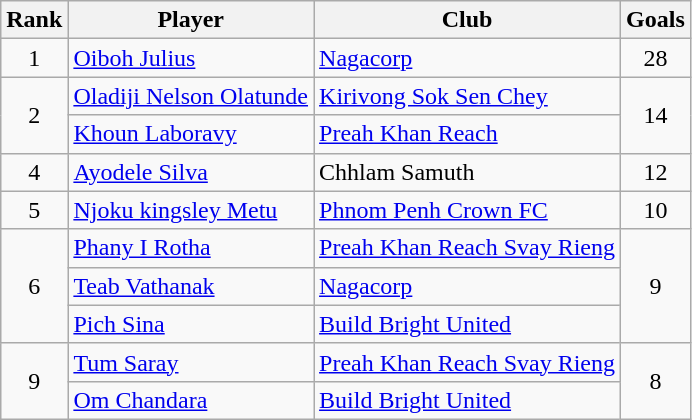<table class="wikitable" style="text-align:center">
<tr>
<th>Rank</th>
<th>Player</th>
<th>Club</th>
<th>Goals</th>
</tr>
<tr>
<td rowspan="1">1</td>
<td align="left"><a href='#'>Oiboh Julius</a></td>
<td align="left"><a href='#'>Nagacorp</a></td>
<td rowspan="1">28</td>
</tr>
<tr>
<td rowspan="2">2</td>
<td align="left"><a href='#'>Oladiji Nelson Olatunde</a></td>
<td align="left"><a href='#'>Kirivong Sok Sen Chey</a></td>
<td rowspan="2">14</td>
</tr>
<tr>
<td align="left"><a href='#'>Khoun Laboravy</a></td>
<td align="left"><a href='#'>Preah Khan Reach</a></td>
</tr>
<tr>
<td rowspan="1">4</td>
<td align="left"><a href='#'>Ayodele Silva</a></td>
<td align="left">Chhlam Samuth</td>
<td rowspan="1">12</td>
</tr>
<tr>
<td rowspan="1">5</td>
<td align="left"><a href='#'>Njoku kingsley Metu</a></td>
<td align="left"><a href='#'>Phnom Penh Crown FC</a></td>
<td rowspan="1">10</td>
</tr>
<tr>
<td rowspan="3">6</td>
<td align="left"><a href='#'>Phany I Rotha</a></td>
<td align="left"><a href='#'>Preah Khan Reach Svay Rieng</a></td>
<td rowspan="3">9</td>
</tr>
<tr>
<td align="left"><a href='#'>Teab Vathanak</a></td>
<td align="left"><a href='#'>Nagacorp</a></td>
</tr>
<tr>
<td align="left"><a href='#'>Pich Sina</a></td>
<td align="left"><a href='#'>Build Bright United</a></td>
</tr>
<tr>
<td rowspan="2">9</td>
<td align="left"><a href='#'>Tum Saray</a></td>
<td align="left"><a href='#'>Preah Khan Reach Svay Rieng</a></td>
<td rowspan="2">8</td>
</tr>
<tr>
<td align="left"><a href='#'>Om Chandara</a></td>
<td align="left"><a href='#'>Build Bright United</a></td>
</tr>
</table>
